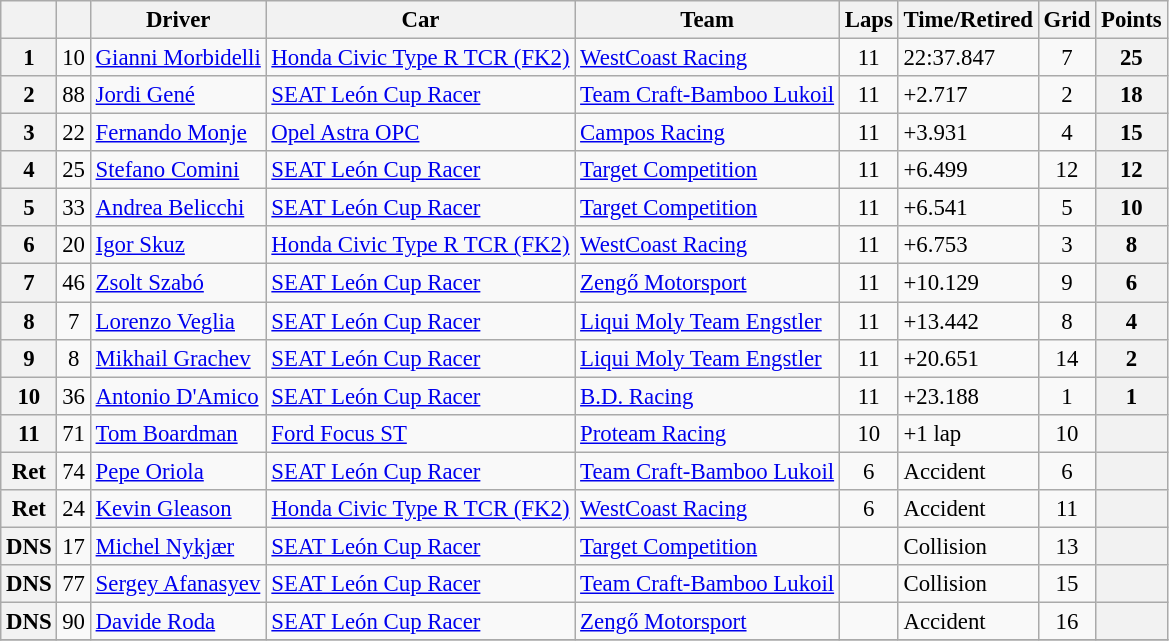<table class="wikitable sortable" style="font-size:95%">
<tr>
<th></th>
<th></th>
<th>Driver</th>
<th>Car</th>
<th>Team</th>
<th>Laps</th>
<th>Time/Retired</th>
<th>Grid</th>
<th>Points</th>
</tr>
<tr>
<th>1</th>
<td align=center>10</td>
<td> <a href='#'>Gianni Morbidelli</a></td>
<td><a href='#'>Honda Civic Type R TCR (FK2)</a></td>
<td> <a href='#'>WestCoast Racing</a></td>
<td align=center>11</td>
<td>22:37.847</td>
<td align=center>7</td>
<th>25</th>
</tr>
<tr>
<th>2</th>
<td align=center>88</td>
<td> <a href='#'>Jordi Gené</a></td>
<td><a href='#'>SEAT León Cup Racer</a></td>
<td> <a href='#'>Team Craft-Bamboo Lukoil</a></td>
<td align=center>11</td>
<td>+2.717</td>
<td align=center>2</td>
<th>18</th>
</tr>
<tr>
<th>3</th>
<td align=center>22</td>
<td> <a href='#'>Fernando Monje</a></td>
<td><a href='#'>Opel Astra OPC</a></td>
<td> <a href='#'>Campos Racing</a></td>
<td align=center>11</td>
<td>+3.931</td>
<td align=center>4</td>
<th>15</th>
</tr>
<tr>
<th>4</th>
<td align=center>25</td>
<td> <a href='#'>Stefano Comini</a></td>
<td><a href='#'>SEAT León Cup Racer</a></td>
<td> <a href='#'>Target Competition</a></td>
<td align=center>11</td>
<td>+6.499</td>
<td align=center>12</td>
<th>12</th>
</tr>
<tr>
<th>5</th>
<td align=center>33</td>
<td> <a href='#'>Andrea Belicchi</a></td>
<td><a href='#'>SEAT León Cup Racer</a></td>
<td> <a href='#'>Target Competition</a></td>
<td align=center>11</td>
<td>+6.541</td>
<td align=center>5</td>
<th>10</th>
</tr>
<tr>
<th>6</th>
<td align=center>20</td>
<td> <a href='#'>Igor Skuz</a></td>
<td><a href='#'>Honda Civic Type R TCR (FK2)</a></td>
<td> <a href='#'>WestCoast Racing</a></td>
<td align=center>11</td>
<td>+6.753</td>
<td align=center>3</td>
<th>8</th>
</tr>
<tr>
<th>7</th>
<td align=center>46</td>
<td> <a href='#'>Zsolt Szabó</a></td>
<td><a href='#'>SEAT León Cup Racer</a></td>
<td> <a href='#'>Zengő Motorsport</a></td>
<td align=center>11</td>
<td>+10.129</td>
<td align=center>9</td>
<th>6</th>
</tr>
<tr>
<th>8</th>
<td align=center>7</td>
<td> <a href='#'>Lorenzo Veglia</a></td>
<td><a href='#'>SEAT León Cup Racer</a></td>
<td> <a href='#'>Liqui Moly Team Engstler</a></td>
<td align=center>11</td>
<td>+13.442</td>
<td align=center>8</td>
<th>4</th>
</tr>
<tr>
<th>9</th>
<td align=center>8</td>
<td> <a href='#'>Mikhail Grachev</a></td>
<td><a href='#'>SEAT León Cup Racer</a></td>
<td> <a href='#'>Liqui Moly Team Engstler</a></td>
<td align=center>11</td>
<td>+20.651</td>
<td align=center>14</td>
<th>2</th>
</tr>
<tr>
<th>10</th>
<td align=center>36</td>
<td> <a href='#'>Antonio D'Amico</a></td>
<td><a href='#'>SEAT León Cup Racer</a></td>
<td> <a href='#'>B.D. Racing</a></td>
<td align=center>11</td>
<td>+23.188</td>
<td align=center>1</td>
<th>1</th>
</tr>
<tr>
<th>11</th>
<td align=center>71</td>
<td> <a href='#'>Tom Boardman</a></td>
<td><a href='#'>Ford Focus ST</a></td>
<td> <a href='#'>Proteam Racing</a></td>
<td align=center>10</td>
<td>+1 lap</td>
<td align=center>10</td>
<th></th>
</tr>
<tr>
<th>Ret</th>
<td align=center>74</td>
<td> <a href='#'>Pepe Oriola</a></td>
<td><a href='#'>SEAT León Cup Racer</a></td>
<td> <a href='#'>Team Craft-Bamboo Lukoil</a></td>
<td align=center>6</td>
<td>Accident</td>
<td align=center>6</td>
<th></th>
</tr>
<tr>
<th>Ret</th>
<td align=center>24</td>
<td> <a href='#'>Kevin Gleason</a></td>
<td><a href='#'>Honda Civic Type R TCR (FK2)</a></td>
<td> <a href='#'>WestCoast Racing</a></td>
<td align=center>6</td>
<td>Accident</td>
<td align=center>11</td>
<th></th>
</tr>
<tr>
<th>DNS</th>
<td align=center>17</td>
<td> <a href='#'>Michel Nykjær</a></td>
<td><a href='#'>SEAT León Cup Racer</a></td>
<td> <a href='#'>Target Competition</a></td>
<td align=center></td>
<td>Collision</td>
<td align=center>13</td>
<th></th>
</tr>
<tr>
<th>DNS</th>
<td align=center>77</td>
<td> <a href='#'>Sergey Afanasyev</a></td>
<td><a href='#'>SEAT León Cup Racer</a></td>
<td> <a href='#'>Team Craft-Bamboo Lukoil</a></td>
<td align=center></td>
<td>Collision</td>
<td align=center>15</td>
<th></th>
</tr>
<tr>
<th>DNS</th>
<td align=center>90</td>
<td> <a href='#'>Davide Roda</a></td>
<td><a href='#'>SEAT León Cup Racer</a></td>
<td> <a href='#'>Zengő Motorsport</a></td>
<td align=center></td>
<td>Accident</td>
<td align=center>16</td>
<th></th>
</tr>
<tr>
</tr>
</table>
